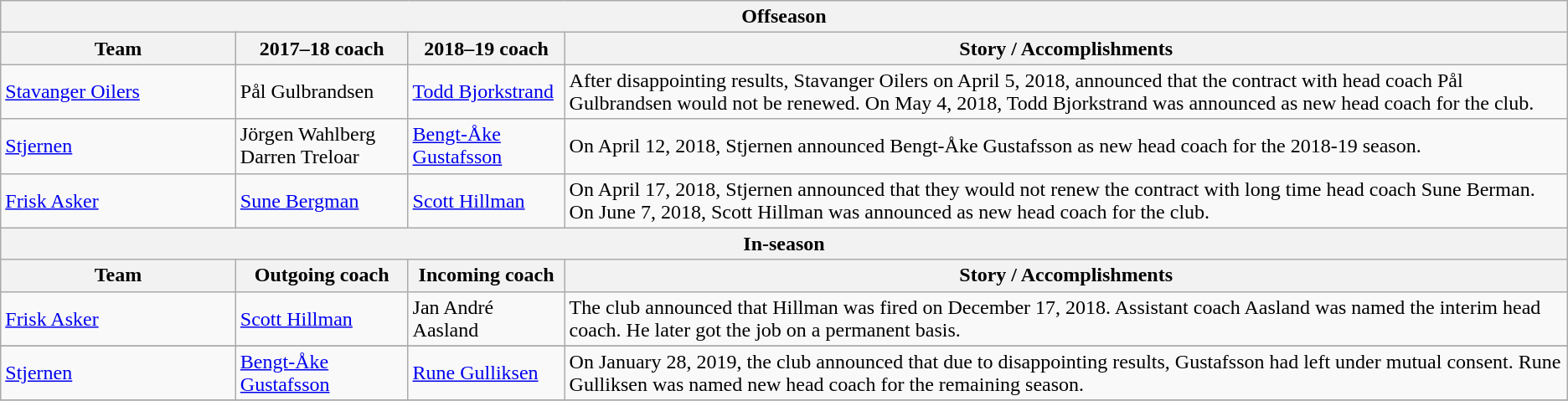<table class="wikitable">
<tr>
<th colspan="4">Offseason</th>
</tr>
<tr>
<th style="width:13%;">Team</th>
<th style="width:11%;">2017–18 coach</th>
<th style="width:10%;">2018–19 coach</th>
<th>Story / Accomplishments</th>
</tr>
<tr>
<td><a href='#'>Stavanger Oilers</a></td>
<td>Pål Gulbrandsen</td>
<td><a href='#'>Todd Bjorkstrand</a></td>
<td>After disappointing results, Stavanger Oilers on April 5, 2018, announced that the contract with head coach Pål Gulbrandsen would not be renewed. On May 4, 2018, Todd Bjorkstrand was announced as new head coach for the club.</td>
</tr>
<tr>
<td><a href='#'>Stjernen</a></td>
<td>Jörgen Wahlberg<br>Darren Treloar</td>
<td><a href='#'>Bengt-Åke Gustafsson</a></td>
<td>On April 12, 2018, Stjernen announced Bengt-Åke Gustafsson as new head coach for the 2018-19 season.</td>
</tr>
<tr>
<td><a href='#'>Frisk Asker</a></td>
<td><a href='#'>Sune Bergman</a></td>
<td><a href='#'>Scott Hillman</a></td>
<td>On April 17, 2018, Stjernen announced that they would not renew the contract with long time head coach Sune Berman. On June 7, 2018, Scott Hillman was announced as new head coach for the club.</td>
</tr>
<tr>
<th colspan="4">In-season</th>
</tr>
<tr>
<th style="width:15%;">Team</th>
<th style="width:10%;">Outgoing coach</th>
<th style="width:10%;">Incoming coach</th>
<th>Story / Accomplishments</th>
</tr>
<tr>
<td><a href='#'>Frisk Asker</a></td>
<td><a href='#'>Scott Hillman</a></td>
<td>Jan André Aasland</td>
<td>The club announced that Hillman was fired on December 17, 2018. Assistant coach Aasland was named the interim head coach. He later got the job on a permanent basis.</td>
</tr>
<tr>
</tr>
<tr>
<td><a href='#'>Stjernen</a></td>
<td><a href='#'>Bengt-Åke Gustafsson</a></td>
<td><a href='#'>Rune Gulliksen</a></td>
<td>On January 28, 2019, the club announced that due to disappointing results, Gustafsson had left under mutual consent. Rune Gulliksen was named new head coach for the remaining season.</td>
</tr>
<tr>
</tr>
</table>
